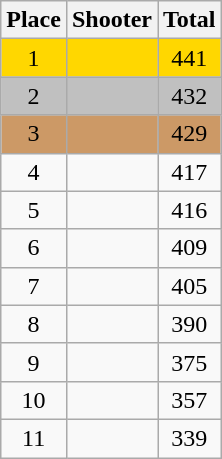<table class=wikitable style="text-align:center">
<tr>
<th>Place</th>
<th>Shooter</th>
<th>Total</th>
</tr>
<tr align=center bgcolor=gold>
<td>1</td>
<td align=left></td>
<td>441</td>
</tr>
<tr align=center bgcolor=silver>
<td>2</td>
<td align=left></td>
<td>432</td>
</tr>
<tr align=center bgcolor=cc9966>
<td>3</td>
<td align=left></td>
<td>429</td>
</tr>
<tr>
<td>4</td>
<td align=left></td>
<td>417</td>
</tr>
<tr>
<td>5</td>
<td align=left></td>
<td>416</td>
</tr>
<tr>
<td>6</td>
<td align=left></td>
<td>409</td>
</tr>
<tr>
<td>7</td>
<td align=left></td>
<td>405</td>
</tr>
<tr>
<td>8</td>
<td align=left></td>
<td>390</td>
</tr>
<tr>
<td>9</td>
<td align=left></td>
<td>375</td>
</tr>
<tr>
<td>10</td>
<td align=left></td>
<td>357</td>
</tr>
<tr>
<td>11</td>
<td align=left></td>
<td>339</td>
</tr>
</table>
